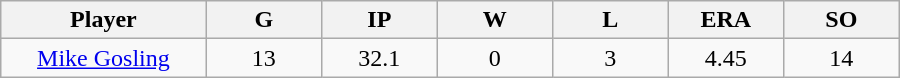<table class="wikitable sortable">
<tr>
<th bgcolor="#DDDDFF" width="16%">Player</th>
<th bgcolor="#DDDDFF" width="9%">G</th>
<th bgcolor="#DDDDFF" width="9%">IP</th>
<th bgcolor="#DDDDFF" width="9%">W</th>
<th bgcolor="#DDDDFF" width="9%">L</th>
<th bgcolor="#DDDDFF" width="9%">ERA</th>
<th bgcolor="#DDDDFF" width="9%">SO</th>
</tr>
<tr align=center>
<td><a href='#'>Mike Gosling</a></td>
<td>13</td>
<td>32.1</td>
<td>0</td>
<td>3</td>
<td>4.45</td>
<td>14</td>
</tr>
</table>
